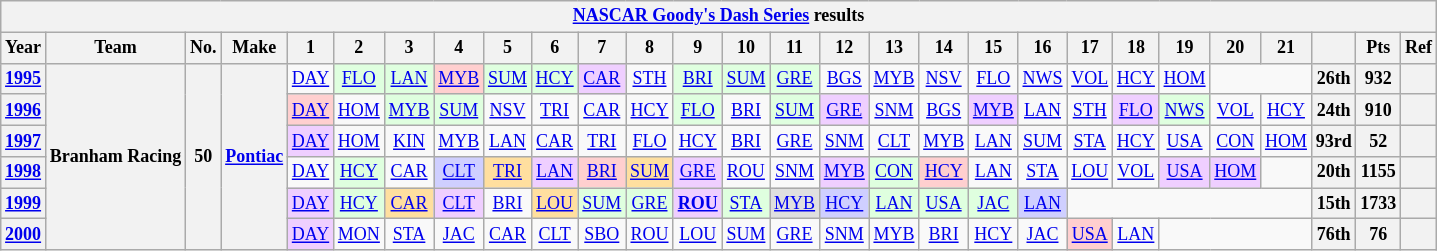<table class="wikitable" style="text-align:center; font-size:75%">
<tr>
<th colspan=32><a href='#'>NASCAR Goody's Dash Series</a> results</th>
</tr>
<tr>
<th>Year</th>
<th>Team</th>
<th>No.</th>
<th>Make</th>
<th>1</th>
<th>2</th>
<th>3</th>
<th>4</th>
<th>5</th>
<th>6</th>
<th>7</th>
<th>8</th>
<th>9</th>
<th>10</th>
<th>11</th>
<th>12</th>
<th>13</th>
<th>14</th>
<th>15</th>
<th>16</th>
<th>17</th>
<th>18</th>
<th>19</th>
<th>20</th>
<th>21</th>
<th></th>
<th>Pts</th>
<th>Ref</th>
</tr>
<tr>
<th><a href='#'>1995</a></th>
<th rowspan=6>Branham Racing</th>
<th rowspan=6>50</th>
<th rowspan=6><a href='#'>Pontiac</a></th>
<td><a href='#'>DAY</a></td>
<td style="background:#DFFFDF;"><a href='#'>FLO</a><br></td>
<td style="background:#DFFFDF;"><a href='#'>LAN</a><br></td>
<td style="background:#FFCFCF;"><a href='#'>MYB</a><br></td>
<td style="background:#DFFFDF;"><a href='#'>SUM</a><br></td>
<td style="background:#DFFFDF;"><a href='#'>HCY</a><br></td>
<td style="background:#EFCFFF;"><a href='#'>CAR</a><br></td>
<td><a href='#'>STH</a></td>
<td style="background:#DFFFDF;"><a href='#'>BRI</a><br></td>
<td style="background:#DFFFDF;"><a href='#'>SUM</a><br></td>
<td style="background:#DFFFDF;"><a href='#'>GRE</a><br></td>
<td><a href='#'>BGS</a></td>
<td><a href='#'>MYB</a></td>
<td><a href='#'>NSV</a></td>
<td><a href='#'>FLO</a></td>
<td><a href='#'>NWS</a></td>
<td><a href='#'>VOL</a></td>
<td><a href='#'>HCY</a></td>
<td><a href='#'>HOM</a></td>
<td colspan=2></td>
<th>26th</th>
<th>932</th>
<th></th>
</tr>
<tr>
<th><a href='#'>1996</a></th>
<td style="background:#FFCFCF;"><a href='#'>DAY</a><br></td>
<td><a href='#'>HOM</a></td>
<td style="background:#DFFFDF;"><a href='#'>MYB</a><br></td>
<td style="background:#DFFFDF;"><a href='#'>SUM</a><br></td>
<td><a href='#'>NSV</a></td>
<td><a href='#'>TRI</a></td>
<td><a href='#'>CAR</a></td>
<td><a href='#'>HCY</a></td>
<td style="background:#DFFFDF;"><a href='#'>FLO</a><br></td>
<td><a href='#'>BRI</a></td>
<td style="background:#DFFFDF;"><a href='#'>SUM</a><br></td>
<td style="background:#EFCFFF;"><a href='#'>GRE</a><br></td>
<td><a href='#'>SNM</a></td>
<td><a href='#'>BGS</a></td>
<td style="background:#EFCFFF;"><a href='#'>MYB</a><br></td>
<td><a href='#'>LAN</a></td>
<td><a href='#'>STH</a></td>
<td style="background:#EFCFFF;"><a href='#'>FLO</a><br></td>
<td style="background:#DFFFDF;"><a href='#'>NWS</a><br></td>
<td><a href='#'>VOL</a></td>
<td><a href='#'>HCY</a></td>
<th>24th</th>
<th>910</th>
<th></th>
</tr>
<tr>
<th><a href='#'>1997</a></th>
<td style="background:#EFCFFF;"><a href='#'>DAY</a><br></td>
<td><a href='#'>HOM</a></td>
<td><a href='#'>KIN</a></td>
<td><a href='#'>MYB</a></td>
<td><a href='#'>LAN</a></td>
<td><a href='#'>CAR</a></td>
<td><a href='#'>TRI</a></td>
<td><a href='#'>FLO</a></td>
<td><a href='#'>HCY</a></td>
<td><a href='#'>BRI</a></td>
<td><a href='#'>GRE</a></td>
<td><a href='#'>SNM</a></td>
<td><a href='#'>CLT</a></td>
<td><a href='#'>MYB</a></td>
<td><a href='#'>LAN</a></td>
<td><a href='#'>SUM</a></td>
<td><a href='#'>STA</a></td>
<td><a href='#'>HCY</a></td>
<td><a href='#'>USA</a></td>
<td><a href='#'>CON</a></td>
<td><a href='#'>HOM</a></td>
<th>93rd</th>
<th>52</th>
<th></th>
</tr>
<tr>
<th><a href='#'>1998</a></th>
<td><a href='#'>DAY</a></td>
<td style="background:#DFFFDF;"><a href='#'>HCY</a><br></td>
<td><a href='#'>CAR</a></td>
<td style="background:#CFCFFF;"><a href='#'>CLT</a><br></td>
<td style="background:#FFDF9F;"><a href='#'>TRI</a><br></td>
<td style="background:#EFCFFF;"><a href='#'>LAN</a><br></td>
<td style="background:#FFCFCF;"><a href='#'>BRI</a><br></td>
<td style="background:#FFDF9F;"><a href='#'>SUM</a><br></td>
<td style="background:#EFCFFF;"><a href='#'>GRE</a><br></td>
<td><a href='#'>ROU</a></td>
<td><a href='#'>SNM</a></td>
<td style="background:#EFCFFF;"><a href='#'>MYB</a><br></td>
<td style="background:#DFFFDF;"><a href='#'>CON</a><br></td>
<td style="background:#FFCFCF;"><a href='#'>HCY</a><br></td>
<td><a href='#'>LAN</a></td>
<td><a href='#'>STA</a></td>
<td><a href='#'>LOU</a></td>
<td><a href='#'>VOL</a></td>
<td style="background:#EFCFFF;"><a href='#'>USA</a><br></td>
<td style="background:#EFCFFF;"><a href='#'>HOM</a><br></td>
<td></td>
<th>20th</th>
<th>1155</th>
<th></th>
</tr>
<tr>
<th><a href='#'>1999</a></th>
<td style="background:#EFCFFF;"><a href='#'>DAY</a><br></td>
<td style="background:#DFFFDF;"><a href='#'>HCY</a><br></td>
<td style="background:#FFDF9F;"><a href='#'>CAR</a><br></td>
<td style="background:#EFCFFF;"><a href='#'>CLT</a><br></td>
<td><a href='#'>BRI</a></td>
<td style="background:#FFDF9F;"><a href='#'>LOU</a><br></td>
<td style="background:#DFFFDF;"><a href='#'>SUM</a><br></td>
<td style="background:#DFFFDF;"><a href='#'>GRE</a><br></td>
<td style="background:#EFCFFF;"><strong><a href='#'>ROU</a></strong><br></td>
<td style="background:#DFFFDF;"><a href='#'>STA</a><br></td>
<td style="background:#DFDFDF;"><a href='#'>MYB</a><br></td>
<td style="background:#CFCFFF;"><a href='#'>HCY</a><br></td>
<td style="background:#DFFFDF;"><a href='#'>LAN</a><br></td>
<td style="background:#DFFFDF;"><a href='#'>USA</a><br></td>
<td style="background:#DFFFDF;"><a href='#'>JAC</a><br></td>
<td style="background:#CFCFFF;"><a href='#'>LAN</a><br></td>
<td colspan=5></td>
<th>15th</th>
<th>1733</th>
<th></th>
</tr>
<tr>
<th><a href='#'>2000</a></th>
<td style="background:#EFCFFF;"><a href='#'>DAY</a><br></td>
<td><a href='#'>MON</a></td>
<td><a href='#'>STA</a></td>
<td><a href='#'>JAC</a></td>
<td><a href='#'>CAR</a></td>
<td><a href='#'>CLT</a></td>
<td><a href='#'>SBO</a></td>
<td><a href='#'>ROU</a></td>
<td><a href='#'>LOU</a></td>
<td><a href='#'>SUM</a></td>
<td><a href='#'>GRE</a></td>
<td><a href='#'>SNM</a></td>
<td><a href='#'>MYB</a></td>
<td><a href='#'>BRI</a></td>
<td><a href='#'>HCY</a></td>
<td><a href='#'>JAC</a></td>
<td style="background:#FFCFCF;"><a href='#'>USA</a><br></td>
<td><a href='#'>LAN</a></td>
<td colspan=3></td>
<th>76th</th>
<th>76</th>
<th></th>
</tr>
</table>
